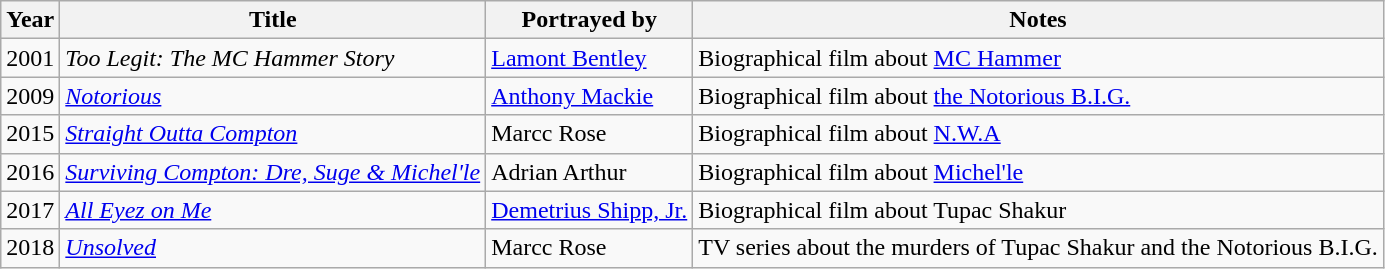<table class="wikitable">
<tr>
<th>Year</th>
<th>Title</th>
<th>Portrayed by</th>
<th>Notes</th>
</tr>
<tr>
<td>2001</td>
<td><em>Too Legit: The MC Hammer Story</em></td>
<td><a href='#'>Lamont Bentley</a></td>
<td>Biographical film about <a href='#'>MC Hammer</a></td>
</tr>
<tr>
<td>2009</td>
<td><em><a href='#'>Notorious</a></em></td>
<td><a href='#'>Anthony Mackie</a></td>
<td>Biographical film about <a href='#'>the Notorious B.I.G.</a></td>
</tr>
<tr>
<td>2015</td>
<td><em><a href='#'>Straight Outta Compton</a></em></td>
<td>Marcc Rose</td>
<td>Biographical film about <a href='#'>N.W.A</a></td>
</tr>
<tr>
<td>2016</td>
<td><em><a href='#'>Surviving Compton: Dre, Suge & Michel'le</a></em></td>
<td>Adrian Arthur</td>
<td>Biographical film about <a href='#'>Michel'le</a></td>
</tr>
<tr>
<td>2017</td>
<td><em><a href='#'>All Eyez on Me</a></em></td>
<td><a href='#'>Demetrius Shipp, Jr.</a></td>
<td>Biographical film about Tupac Shakur</td>
</tr>
<tr>
<td>2018</td>
<td><em><a href='#'>Unsolved</a></em></td>
<td>Marcc Rose</td>
<td>TV series about the murders of Tupac Shakur and the Notorious B.I.G.</td>
</tr>
</table>
